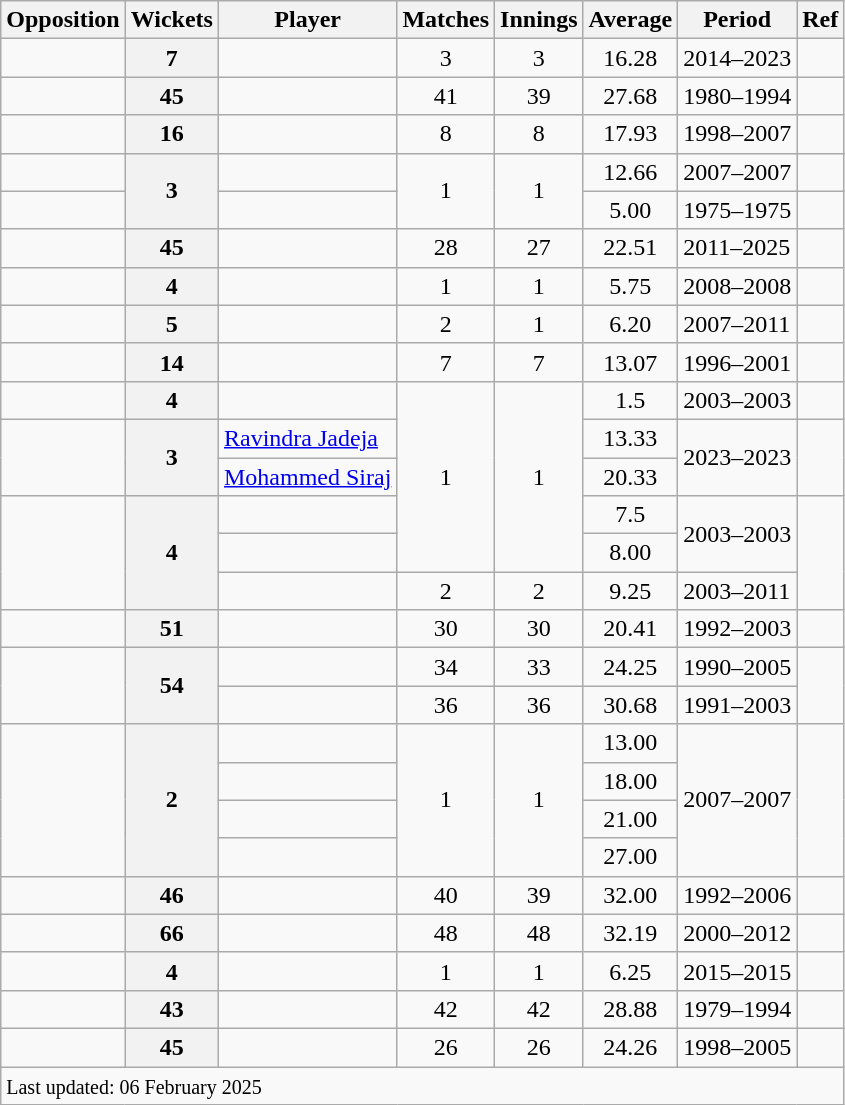<table class="wikitable sortable">
<tr>
<th scope=col>Opposition</th>
<th scope=col>Wickets</th>
<th scope=col>Player</th>
<th scope=col>Matches</th>
<th scope=col>Innings</th>
<th scope=col>Average</th>
<th scope=col>Period</th>
<th scope=col>Ref</th>
</tr>
<tr>
<td></td>
<th scope=row style=text-align:center;>7</th>
<td></td>
<td align=center>3</td>
<td align=center>3</td>
<td align=center>16.28</td>
<td>2014–2023</td>
<td></td>
</tr>
<tr>
<td></td>
<th scope=row style=text-align:center;>45</th>
<td></td>
<td align=center>41</td>
<td align=center>39</td>
<td align=center>27.68</td>
<td>1980–1994</td>
<td></td>
</tr>
<tr>
<td></td>
<th scope=row style=text-align:center;>16</th>
<td rowspan=2></td>
<td align=center>8</td>
<td align=center>8</td>
<td align=center>17.93</td>
<td>1998–2007</td>
<td></td>
</tr>
<tr>
<td rowspan=2></td>
<th scope=row style=text-align:center; rowspan=3>3</th>
<td align=center rowspan=3>1</td>
<td align=center rowspan=3>1</td>
<td align=center rowspan=2>12.66</td>
<td rowspan=2>2007–2007</td>
<td rowspan=2></td>
</tr>
<tr>
<td></td>
</tr>
<tr>
<td></td>
<td></td>
<td align=center>5.00</td>
<td>1975–1975</td>
<td></td>
</tr>
<tr>
<td></td>
<th scope=row style=text-align:center;>45</th>
<td></td>
<td align=center>28</td>
<td align="center">27</td>
<td align="center">22.51</td>
<td>2011–2025</td>
<td></td>
</tr>
<tr>
<td></td>
<th scope=row style=text-align:center;>4</th>
<td></td>
<td align=center>1</td>
<td align=center>1</td>
<td align=center>5.75</td>
<td>2008–2008</td>
<td></td>
</tr>
<tr>
<td></td>
<th scope=row style=text-align:center;>5</th>
<td></td>
<td align=center>2</td>
<td align=center>1</td>
<td align=center>6.20</td>
<td>2007–2011</td>
<td></td>
</tr>
<tr>
<td></td>
<th scope=row style=text-align:center;>14</th>
<td></td>
<td align=center>7</td>
<td align=center>7</td>
<td align=center>13.07</td>
<td>1996–2001</td>
<td></td>
</tr>
<tr>
<td></td>
<th scope=row style=text-align:center;>4</th>
<td></td>
<td align=center rowspan=5>1</td>
<td align=center rowspan=5>1</td>
<td align=center>1.5</td>
<td>2003–2003</td>
<td></td>
</tr>
<tr>
<td rowspan=2></td>
<th scope=row style=text-align:center; rowspan=2>3</th>
<td><a href='#'>Ravindra Jadeja</a></td>
<td align=center>13.33</td>
<td rowspan=2>2023–2023</td>
<td rowspan=2></td>
</tr>
<tr>
<td><a href='#'>Mohammed Siraj</a></td>
<td align=center>20.33</td>
</tr>
<tr>
<td rowspan=3></td>
<th scope=row style=text-align:center; rowspan=3>4</th>
<td></td>
<td align=center>7.5</td>
<td rowspan=2>2003–2003</td>
<td rowspan=3></td>
</tr>
<tr>
<td></td>
<td align=center>8.00</td>
</tr>
<tr>
<td></td>
<td align=center>2</td>
<td align=center>2</td>
<td align=center>9.25</td>
<td>2003–2011</td>
</tr>
<tr>
<td></td>
<th scope=row style=text-align:center;>51</th>
<td></td>
<td align=center>30</td>
<td align=center>30</td>
<td align=center>20.41</td>
<td>1992–2003</td>
<td></td>
</tr>
<tr>
<td rowspan=2></td>
<th scope=row style=text-align:center; rowspan=2>54</th>
<td></td>
<td align=center>34</td>
<td align=center>33</td>
<td align=center>24.25</td>
<td>1990–2005</td>
<td rowspan=2></td>
</tr>
<tr>
<td></td>
<td align=center>36</td>
<td align=center>36</td>
<td align=center>30.68</td>
<td>1991–2003</td>
</tr>
<tr>
<td rowspan=4></td>
<th scope=row style=text-align:center; rowspan=4>2</th>
<td></td>
<td align=center rowspan=4>1</td>
<td align=center rowspan=4>1</td>
<td align=center>13.00</td>
<td rowspan=4>2007–2007</td>
<td rowspan=4></td>
</tr>
<tr>
<td></td>
<td align=center>18.00</td>
</tr>
<tr>
<td></td>
<td align=center>21.00</td>
</tr>
<tr>
<td></td>
<td align=center>27.00</td>
</tr>
<tr>
<td></td>
<th scope=row style=text-align:center;>46</th>
<td></td>
<td align=center>40</td>
<td align=center>39</td>
<td align=center>32.00</td>
<td>1992–2006</td>
<td></td>
</tr>
<tr>
<td></td>
<th scope=row style=text-align:center;>66</th>
<td></td>
<td align=center>48</td>
<td align=center>48</td>
<td align=center>32.19</td>
<td>2000–2012</td>
<td></td>
</tr>
<tr>
<td></td>
<th scope=row style=text-align:center;>4</th>
<td></td>
<td align=center>1</td>
<td align=center>1</td>
<td align=center>6.25</td>
<td>2015–2015</td>
<td></td>
</tr>
<tr>
<td></td>
<th scope=row style=text-align:center;>43</th>
<td></td>
<td align=center>42</td>
<td align=center>42</td>
<td align=center>28.88</td>
<td>1979–1994</td>
<td></td>
</tr>
<tr>
<td></td>
<th scope=row style=text-align:center;>45</th>
<td></td>
<td align=center>26</td>
<td align=center>26</td>
<td align=center>24.26</td>
<td>1998–2005</td>
<td></td>
</tr>
<tr class=sortbottom>
<td colspan=8><small>Last updated: 06 February 2025</small></td>
</tr>
</table>
